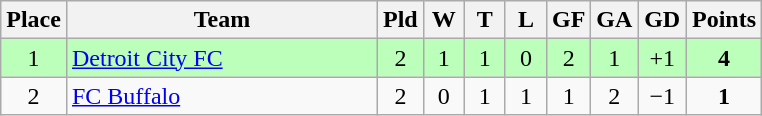<table class="wikitable" style="text-align:center">
<tr>
<th>Place</th>
<th width="200">Team</th>
<th width="20">Pld</th>
<th width="20">W</th>
<th width="20">T</th>
<th width="20">L</th>
<th width="20">GF</th>
<th width="20">GA</th>
<th width="25">GD</th>
<th>Points</th>
</tr>
<tr style="background:#bfb">
<td>1</td>
<td align="left"><a href='#'>Detroit City FC</a></td>
<td>2</td>
<td>1</td>
<td>1</td>
<td>0</td>
<td>2</td>
<td>1</td>
<td>+1</td>
<td><strong>4</strong></td>
</tr>
<tr>
<td>2</td>
<td align="left"><a href='#'>FC Buffalo</a></td>
<td>2</td>
<td>0</td>
<td>1</td>
<td>1</td>
<td>1</td>
<td>2</td>
<td>−1</td>
<td><strong>1</strong></td>
</tr>
</table>
